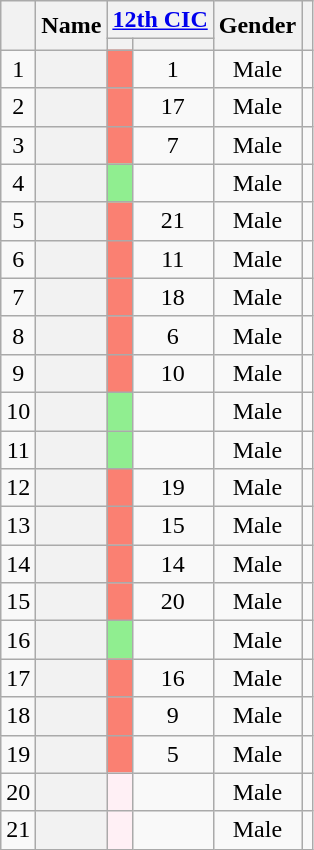<table class="wikitable sortable" style=text-align:center>
<tr>
<th Rowspan="2"></th>
<th Rowspan="2">Name</th>
<th colspan="2" unsortable><a href='#'>12th CIC</a></th>
<th Rowspan="2">Gender</th>
<th Rowspan="2"  scope="col" class="unsortable"></th>
</tr>
<tr>
<th></th>
<th></th>
</tr>
<tr>
<td>1</td>
<th align="center" scope="row" style="font-weight:normal;"></th>
<td bgcolor = Salmon></td>
<td>1</td>
<td>Male</td>
<td></td>
</tr>
<tr>
<td>2</td>
<th align="center" scope="row" style="font-weight:normal;"></th>
<td bgcolor = Salmon></td>
<td>17</td>
<td>Male</td>
<td></td>
</tr>
<tr>
<td>3</td>
<th align="center" scope="row" style="font-weight:normal;"></th>
<td bgcolor = Salmon></td>
<td>7</td>
<td>Male</td>
<td></td>
</tr>
<tr>
<td>4</td>
<th align="center" scope="row" style="font-weight:normal;"></th>
<td bgcolor = LightGreen></td>
<td></td>
<td>Male</td>
<td></td>
</tr>
<tr>
<td>5</td>
<th align="center" scope="row" style="font-weight:normal;"></th>
<td bgcolor = Salmon></td>
<td>21</td>
<td>Male</td>
<td></td>
</tr>
<tr>
<td>6</td>
<th align="center" scope="row" style="font-weight:normal;"></th>
<td bgcolor = Salmon></td>
<td>11</td>
<td>Male</td>
<td></td>
</tr>
<tr>
<td>7</td>
<th align="center" scope="row" style="font-weight:normal;"></th>
<td bgcolor = Salmon></td>
<td>18</td>
<td>Male</td>
<td></td>
</tr>
<tr>
<td>8</td>
<th align="center" scope="row" style="font-weight:normal;"></th>
<td bgcolor = Salmon></td>
<td>6</td>
<td>Male</td>
<td></td>
</tr>
<tr>
<td>9</td>
<th align="center" scope="row" style="font-weight:normal;"></th>
<td bgcolor = Salmon></td>
<td>10</td>
<td>Male</td>
<td></td>
</tr>
<tr>
<td>10</td>
<th align="center" scope="row" style="font-weight:normal;"></th>
<td bgcolor = LightGreen></td>
<td></td>
<td>Male</td>
<td></td>
</tr>
<tr>
<td>11</td>
<th align="center" scope="row" style="font-weight:normal;"></th>
<td bgcolor = LightGreen></td>
<td></td>
<td>Male</td>
<td></td>
</tr>
<tr>
<td>12</td>
<th align="center" scope="row" style="font-weight:normal;"></th>
<td bgcolor = Salmon></td>
<td>19</td>
<td>Male</td>
<td></td>
</tr>
<tr>
<td>13</td>
<th align="center" scope="row" style="font-weight:normal;"></th>
<td bgcolor = Salmon></td>
<td>15</td>
<td>Male</td>
<td></td>
</tr>
<tr>
<td>14</td>
<th align="center" scope="row" style="font-weight:normal;"></th>
<td bgcolor = Salmon></td>
<td>14</td>
<td>Male</td>
<td></td>
</tr>
<tr>
<td>15</td>
<th align="center" scope="row" style="font-weight:normal;"></th>
<td bgcolor = Salmon></td>
<td>20</td>
<td>Male</td>
<td></td>
</tr>
<tr>
<td>16</td>
<th align="center" scope="row" style="font-weight:normal;"></th>
<td bgcolor = LightGreen></td>
<td></td>
<td>Male</td>
<td></td>
</tr>
<tr>
<td>17</td>
<th align="center" scope="row" style="font-weight:normal;"></th>
<td bgcolor = Salmon></td>
<td>16</td>
<td>Male</td>
<td></td>
</tr>
<tr>
<td>18</td>
<th align="center" scope="row" style="font-weight:normal;"></th>
<td bgcolor = Salmon></td>
<td>9</td>
<td>Male</td>
<td></td>
</tr>
<tr>
<td>19</td>
<th align="center" scope="row" style="font-weight:normal;"></th>
<td bgcolor = Salmon></td>
<td>5</td>
<td>Male</td>
<td></td>
</tr>
<tr>
<td>20</td>
<th align="center" scope="row" style="font-weight:normal;"></th>
<td bgcolor = LavenderBlush></td>
<td></td>
<td>Male</td>
<td></td>
</tr>
<tr>
<td>21</td>
<th align="center" scope="row" style="font-weight:normal;"></th>
<td bgcolor = LavenderBlush></td>
<td></td>
<td>Male</td>
<td></td>
</tr>
</table>
